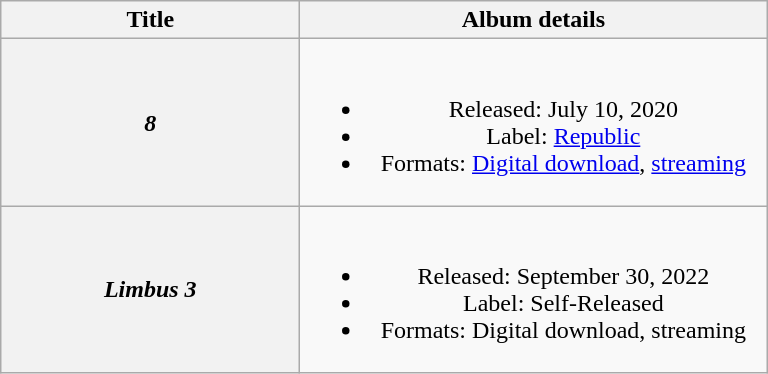<table class="wikitable plainrowheaders" style="text-align:center;">
<tr>
<th scope="col" style="width:12em;">Title</th>
<th scope="col" style="width:19em;">Album details</th>
</tr>
<tr>
<th scope="row"><em>8</em></th>
<td><br><ul><li>Released: July 10, 2020</li><li>Label: <a href='#'>Republic</a></li><li>Formats: <a href='#'>Digital download</a>, <a href='#'>streaming</a></li></ul></td>
</tr>
<tr>
<th scope="row"><em>Limbus 3</em></th>
<td><br><ul><li>Released: September 30, 2022</li><li>Label: Self-Released</li><li>Formats: Digital download, streaming</li></ul></td>
</tr>
</table>
